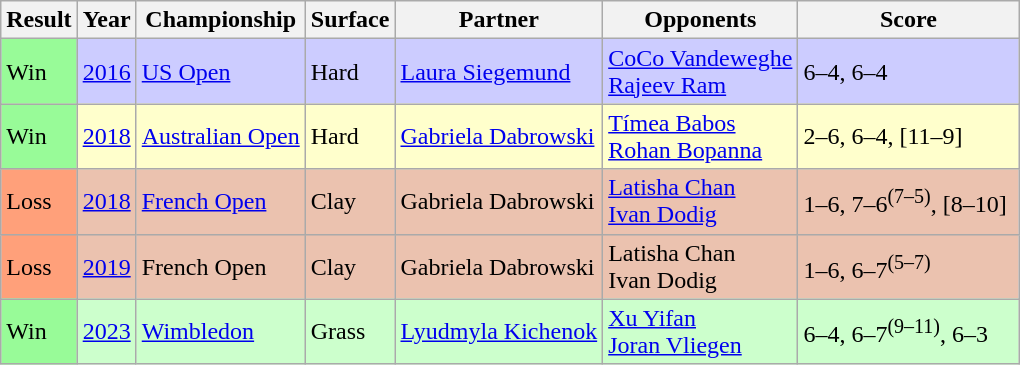<table class="sortable wikitable">
<tr>
<th>Result</th>
<th>Year</th>
<th>Championship</th>
<th>Surface</th>
<th>Partner</th>
<th>Opponents</th>
<th class="unsortable" width=140>Score</th>
</tr>
<tr bgcolor=#CCCCFF>
<td bgcolor=98fb98>Win</td>
<td><a href='#'>2016</a></td>
<td><a href='#'>US Open</a></td>
<td>Hard</td>
<td> <a href='#'>Laura Siegemund</a></td>
<td> <a href='#'>CoCo Vandeweghe</a> <br> <a href='#'>Rajeev Ram</a></td>
<td>6–4, 6–4</td>
</tr>
<tr bgcolor=#FFFFCC>
<td bgcolor=98fb98>Win</td>
<td><a href='#'>2018</a></td>
<td><a href='#'>Australian Open</a></td>
<td>Hard</td>
<td> <a href='#'>Gabriela Dabrowski</a></td>
<td> <a href='#'>Tímea Babos</a> <br> <a href='#'>Rohan Bopanna</a></td>
<td>2–6, 6–4, [11–9]</td>
</tr>
<tr bgcolor=#EBC2AF>
<td bgcolor=FFA07A>Loss</td>
<td><a href='#'>2018</a></td>
<td><a href='#'>French Open</a></td>
<td>Clay</td>
<td> Gabriela Dabrowski</td>
<td> <a href='#'>Latisha Chan</a> <br> <a href='#'>Ivan Dodig</a></td>
<td>1–6, 7–6<sup>(7–5)</sup>, [8–10]</td>
</tr>
<tr bgcolor=#EBC2AF>
<td bgcolor=FFA07A>Loss</td>
<td><a href='#'>2019</a></td>
<td>French Open</td>
<td>Clay</td>
<td> Gabriela Dabrowski</td>
<td> Latisha Chan <br> Ivan Dodig</td>
<td>1–6, 6–7<sup>(5–7)</sup></td>
</tr>
<tr bgcolor=ccffcc>
<td bgcolor=98fb98>Win</td>
<td><a href='#'>2023</a></td>
<td><a href='#'>Wimbledon</a></td>
<td>Grass</td>
<td> <a href='#'>Lyudmyla Kichenok</a></td>
<td> <a href='#'>Xu Yifan</a> <br> <a href='#'>Joran Vliegen</a></td>
<td>6–4, 6–7<sup>(9–11)</sup>, 6–3</td>
</tr>
</table>
